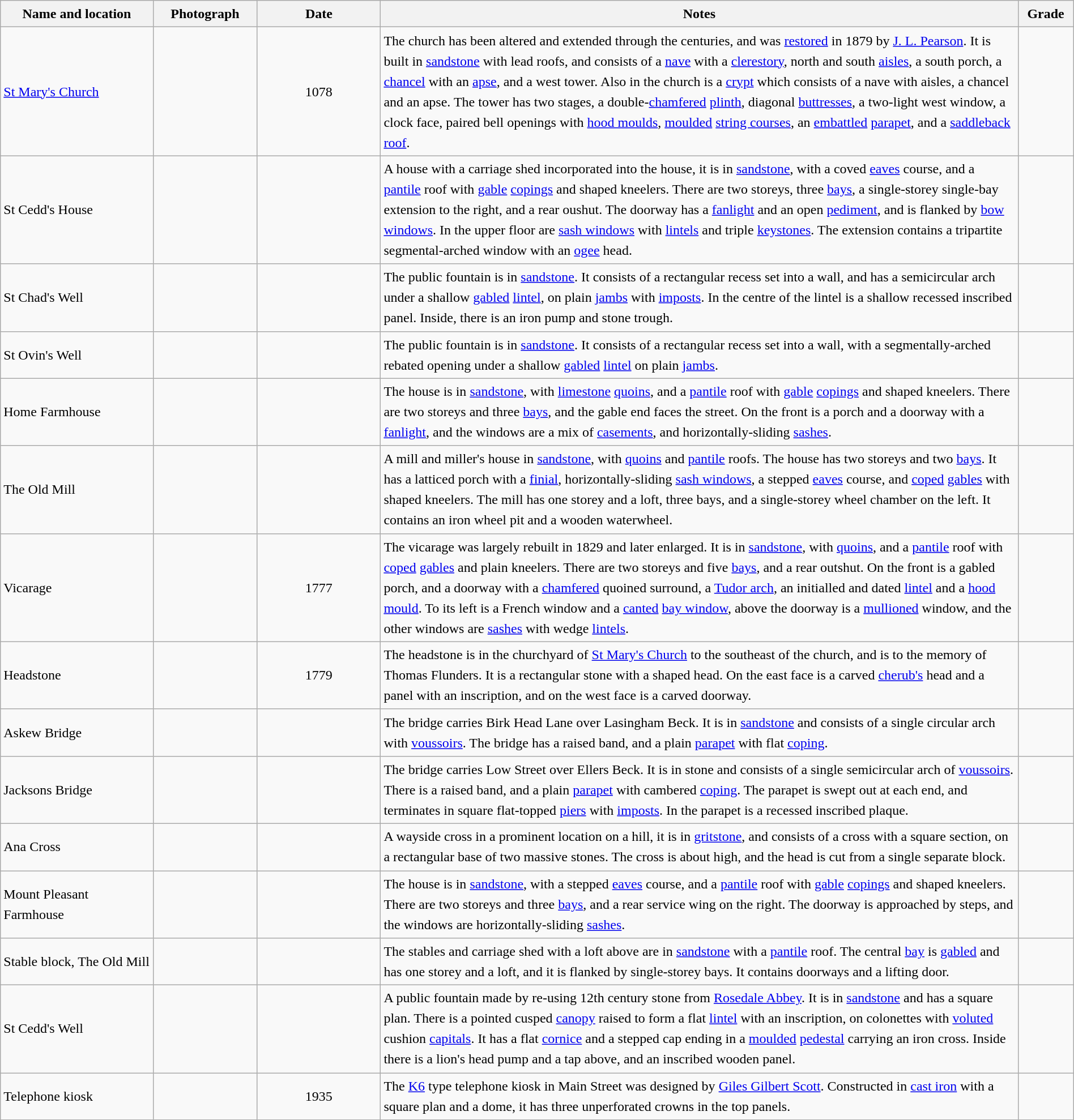<table class="wikitable sortable plainrowheaders" style="width:100%; border:0px; text-align:left; line-height:150%">
<tr>
<th scope="col"  style="width:150px">Name and location</th>
<th scope="col"  style="width:100px" class="unsortable">Photograph</th>
<th scope="col"  style="width:120px">Date</th>
<th scope="col"  style="width:650px" class="unsortable">Notes</th>
<th scope="col"  style="width:50px">Grade</th>
</tr>
<tr>
<td><a href='#'>St Mary's Church</a><br><small></small></td>
<td></td>
<td align="center">1078</td>
<td>The church has been altered and extended through the centuries, and was <a href='#'>restored</a> in 1879 by <a href='#'>J. L. Pearson</a>. It is built in <a href='#'>sandstone</a> with lead roofs, and consists of a <a href='#'>nave</a> with a <a href='#'>clerestory</a>, north and south <a href='#'>aisles</a>, a south porch, a <a href='#'>chancel</a> with an <a href='#'>apse</a>, and a west tower.  Also in the church is a <a href='#'>crypt</a> which consists of a nave with aisles, a chancel and an apse. The tower has two stages, a double-<a href='#'>chamfered</a> <a href='#'>plinth</a>, diagonal <a href='#'>buttresses</a>, a two-light west window, a clock face, paired bell openings with <a href='#'>hood moulds</a>, <a href='#'>moulded</a> <a href='#'>string courses</a>, an <a href='#'>embattled</a> <a href='#'>parapet</a>, and a <a href='#'>saddleback roof</a>.</td>
<td align="center" ></td>
</tr>
<tr>
<td>St Cedd's House<br><small></small></td>
<td></td>
<td align="center"></td>
<td>A house with a carriage shed incorporated into the house, it is in <a href='#'>sandstone</a>, with a coved <a href='#'>eaves</a> course, and a <a href='#'>pantile</a> roof with <a href='#'>gable</a> <a href='#'>copings</a> and shaped kneelers. There are two storeys, three <a href='#'>bays</a>, a single-storey single-bay extension to the right, and a rear oushut. The doorway has a <a href='#'>fanlight</a> and an open <a href='#'>pediment</a>, and is flanked by <a href='#'>bow windows</a>. In the upper floor are <a href='#'>sash windows</a> with <a href='#'>lintels</a> and triple <a href='#'>keystones</a>. The extension contains a tripartite segmental-arched window with an <a href='#'>ogee</a> head.</td>
<td align="center" ></td>
</tr>
<tr>
<td>St Chad's Well<br><small></small></td>
<td></td>
<td align="center"></td>
<td>The public fountain is in <a href='#'>sandstone</a>. It consists of a rectangular recess set into a wall, and has a semicircular arch under a shallow <a href='#'>gabled</a> <a href='#'>lintel</a>, on plain <a href='#'>jambs</a> with <a href='#'>imposts</a>. In the centre of the lintel is a shallow recessed inscribed panel. Inside, there is an iron pump and stone trough.</td>
<td align="center" ></td>
</tr>
<tr>
<td>St Ovin's Well<br><small></small></td>
<td></td>
<td align="center"></td>
<td>The public fountain is in <a href='#'>sandstone</a>. It consists of a rectangular recess set into a wall, with a segmentally-arched rebated opening under a shallow <a href='#'>gabled</a> <a href='#'>lintel</a> on plain <a href='#'>jambs</a>.</td>
<td align="center" ></td>
</tr>
<tr>
<td>Home Farmhouse<br><small></small></td>
<td></td>
<td align="center"></td>
<td>The house is in <a href='#'>sandstone</a>, with <a href='#'>limestone</a> <a href='#'>quoins</a>, and a <a href='#'>pantile</a> roof with <a href='#'>gable</a> <a href='#'>copings</a> and shaped kneelers. There are two storeys and three <a href='#'>bays</a>, and the gable end faces the street. On the front is a porch and a doorway with a <a href='#'>fanlight</a>, and the windows are a mix of <a href='#'>casements</a>, and horizontally-sliding <a href='#'>sashes</a>.</td>
<td align="center" ></td>
</tr>
<tr>
<td>The Old Mill<br><small></small></td>
<td></td>
<td align="center"></td>
<td>A mill and miller's house in <a href='#'>sandstone</a>, with <a href='#'>quoins</a> and <a href='#'>pantile</a> roofs. The house has two storeys and two <a href='#'>bays</a>. It has a latticed porch with a <a href='#'>finial</a>, horizontally-sliding <a href='#'>sash windows</a>, a stepped <a href='#'>eaves</a> course, and <a href='#'>coped</a> <a href='#'>gables</a> with shaped kneelers. The mill has one storey and a loft, three bays, and a single-storey wheel chamber on the left. It contains an iron wheel pit and a wooden waterwheel.</td>
<td align="center" ></td>
</tr>
<tr>
<td>Vicarage<br><small></small></td>
<td></td>
<td align="center">1777</td>
<td>The vicarage was largely rebuilt in 1829 and later enlarged. It is in <a href='#'>sandstone</a>, with <a href='#'>quoins</a>, and a <a href='#'>pantile</a> roof with <a href='#'>coped</a> <a href='#'>gables</a> and plain kneelers. There are two storeys and five <a href='#'>bays</a>, and a rear outshut. On the front is a gabled porch, and a doorway with a <a href='#'>chamfered</a> quoined surround, a <a href='#'>Tudor arch</a>, an initialled and dated <a href='#'>lintel</a> and a <a href='#'>hood mould</a>. To its left is a French window and a <a href='#'>canted</a> <a href='#'>bay window</a>, above the doorway is a <a href='#'>mullioned</a> window, and the other windows are <a href='#'>sashes</a> with wedge <a href='#'>lintels</a>.</td>
<td align="center" ></td>
</tr>
<tr>
<td>Headstone<br><small></small></td>
<td></td>
<td align="center">1779</td>
<td>The headstone is in the churchyard of <a href='#'>St Mary's Church</a> to the southeast of the church, and is to the memory of Thomas Flunders. It is a rectangular stone with a shaped head. On the east face is a carved <a href='#'>cherub's</a> head and a panel with an inscription, and on the west face is a carved doorway.</td>
<td align="center" ></td>
</tr>
<tr>
<td>Askew Bridge<br><small></small></td>
<td></td>
<td align="center"></td>
<td>The bridge carries Birk Head Lane over Lasingham Beck. It is in <a href='#'>sandstone</a> and consists of a  single circular arch with <a href='#'>voussoirs</a>. The bridge has a raised band, and a plain <a href='#'>parapet</a> with flat <a href='#'>coping</a>.</td>
<td align="center" ></td>
</tr>
<tr>
<td>Jacksons Bridge<br><small></small></td>
<td></td>
<td align="center"></td>
<td>The bridge carries Low Street over Ellers Beck. It is in stone and consists of a single semicircular arch of <a href='#'>voussoirs</a>. There is a raised band, and a plain <a href='#'>parapet</a> with cambered <a href='#'>coping</a>. The parapet is swept out at each end, and terminates in square flat-topped <a href='#'>piers</a> with <a href='#'>imposts</a>. In the parapet is a recessed inscribed plaque.</td>
<td align="center" ></td>
</tr>
<tr>
<td>Ana Cross<br><small></small></td>
<td></td>
<td align="center"></td>
<td>A wayside cross in a prominent location on a hill, it is in <a href='#'>gritstone</a>, and consists of a cross with a square section, on a rectangular base of two massive stones. The cross is about  high, and the head is cut from a single separate block.</td>
<td align="center" ></td>
</tr>
<tr>
<td>Mount Pleasant Farmhouse<br><small></small></td>
<td></td>
<td align="center"></td>
<td>The house is in <a href='#'>sandstone</a>, with a stepped <a href='#'>eaves</a> course, and a <a href='#'>pantile</a> roof with <a href='#'>gable</a> <a href='#'>copings</a> and shaped kneelers. There are two storeys and three <a href='#'>bays</a>, and a rear service wing on the right. The doorway is approached by steps, and the windows are horizontally-sliding <a href='#'>sashes</a>.</td>
<td align="center" ></td>
</tr>
<tr>
<td>Stable block, The Old Mill<br><small></small></td>
<td></td>
<td align="center"></td>
<td>The stables and carriage shed with a loft above are in <a href='#'>sandstone</a> with a <a href='#'>pantile</a> roof. The central <a href='#'>bay</a> is <a href='#'>gabled</a> and has one storey and a loft, and it is flanked by single-storey bays. It contains doorways and a lifting door.</td>
<td align="center" ></td>
</tr>
<tr>
<td>St Cedd's Well<br><small></small></td>
<td></td>
<td align="center"></td>
<td>A public fountain made by re-using 12th century stone from <a href='#'>Rosedale Abbey</a>. It is in <a href='#'>sandstone</a> and has a square plan. There is a pointed cusped <a href='#'>canopy</a> raised to form a flat <a href='#'>lintel</a> with an inscription, on colonettes with <a href='#'>voluted</a> cushion <a href='#'>capitals</a>. It has a flat <a href='#'>cornice</a> and a stepped cap ending in a <a href='#'>moulded</a> <a href='#'>pedestal</a> carrying an iron cross. Inside there is a lion's head pump and a tap above, and an inscribed wooden panel.</td>
<td align="center" ></td>
</tr>
<tr>
<td>Telephone kiosk<br><small></small></td>
<td></td>
<td align="center">1935</td>
<td>The <a href='#'>K6</a> type telephone kiosk in Main Street was designed by <a href='#'>Giles Gilbert Scott</a>.  Constructed in <a href='#'>cast iron</a> with a square plan and a dome, it has three unperforated crowns in the top panels.</td>
<td align="center" ></td>
</tr>
<tr>
</tr>
</table>
